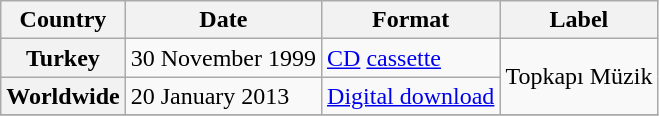<table class="wikitable plainrowheaders">
<tr>
<th scope="col">Country</th>
<th scope="col">Date</th>
<th scope="col">Format</th>
<th scope="col">Label</th>
</tr>
<tr>
<th scope="row">Turkey</th>
<td>30 November 1999</td>
<td><a href='#'>CD</a> <a href='#'>cassette</a></td>
<td rowspan="2">Topkapı Müzik</td>
</tr>
<tr>
<th scope="row">Worldwide</th>
<td>20 January 2013</td>
<td><a href='#'>Digital download</a></td>
</tr>
<tr>
</tr>
</table>
